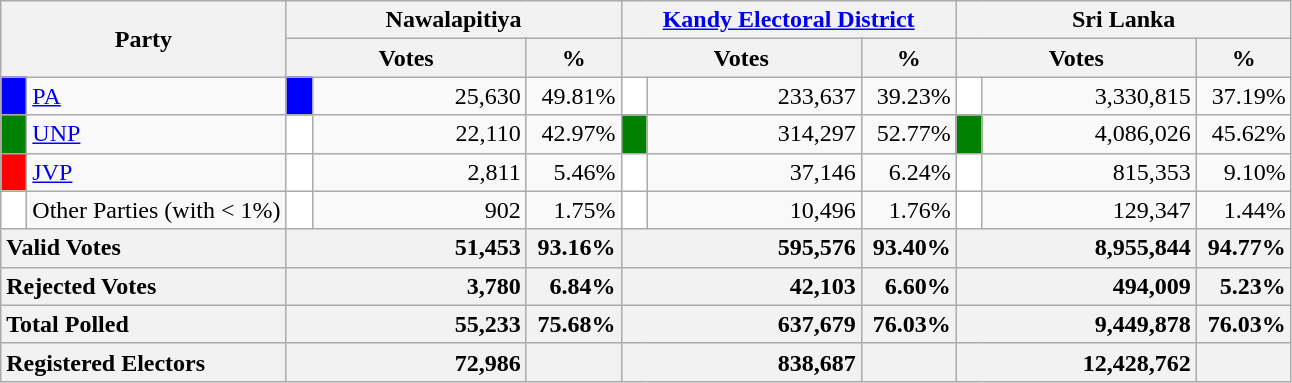<table class="wikitable">
<tr>
<th colspan="2" width="144px"rowspan="2">Party</th>
<th colspan="3" width="216px">Nawalapitiya</th>
<th colspan="3" width="216px"><a href='#'>Kandy Electoral District</a></th>
<th colspan="3" width="216px">Sri Lanka</th>
</tr>
<tr>
<th colspan="2" width="144px">Votes</th>
<th>%</th>
<th colspan="2" width="144px">Votes</th>
<th>%</th>
<th colspan="2" width="144px">Votes</th>
<th>%</th>
</tr>
<tr>
<td style="background-color:blue;" width="10px"></td>
<td style="text-align:left;"><a href='#'>PA</a></td>
<td style="background-color:blue;" width="10px"></td>
<td style="text-align:right;">25,630</td>
<td style="text-align:right;">49.81%</td>
<td style="background-color:white;" width="10px"></td>
<td style="text-align:right;">233,637</td>
<td style="text-align:right;">39.23%</td>
<td style="background-color:white;" width="10px"></td>
<td style="text-align:right;">3,330,815</td>
<td style="text-align:right;">37.19%</td>
</tr>
<tr>
<td style="background-color:green;" width="10px"></td>
<td style="text-align:left;"><a href='#'>UNP</a></td>
<td style="background-color:white;" width="10px"></td>
<td style="text-align:right;">22,110</td>
<td style="text-align:right;">42.97%</td>
<td style="background-color:green;" width="10px"></td>
<td style="text-align:right;">314,297</td>
<td style="text-align:right;">52.77%</td>
<td style="background-color:green;" width="10px"></td>
<td style="text-align:right;">4,086,026</td>
<td style="text-align:right;">45.62%</td>
</tr>
<tr>
<td style="background-color:red;" width="10px"></td>
<td style="text-align:left;"><a href='#'>JVP</a></td>
<td style="background-color:white;" width="10px"></td>
<td style="text-align:right;">2,811</td>
<td style="text-align:right;">5.46%</td>
<td style="background-color:white;" width="10px"></td>
<td style="text-align:right;">37,146</td>
<td style="text-align:right;">6.24%</td>
<td style="background-color:white;" width="10px"></td>
<td style="text-align:right;">815,353</td>
<td style="text-align:right;">9.10%</td>
</tr>
<tr>
<td style="background-color:white;" width="10px"></td>
<td style="text-align:left;">Other Parties (with < 1%)</td>
<td style="background-color:white;" width="10px"></td>
<td style="text-align:right;">902</td>
<td style="text-align:right;">1.75%</td>
<td style="background-color:white;" width="10px"></td>
<td style="text-align:right;">10,496</td>
<td style="text-align:right;">1.76%</td>
<td style="background-color:white;" width="10px"></td>
<td style="text-align:right;">129,347</td>
<td style="text-align:right;">1.44%</td>
</tr>
<tr>
<th colspan="2" width="144px"style="text-align:left;">Valid Votes</th>
<th style="text-align:right;"colspan="2" width="144px">51,453</th>
<th style="text-align:right;">93.16%</th>
<th style="text-align:right;"colspan="2" width="144px">595,576</th>
<th style="text-align:right;">93.40%</th>
<th style="text-align:right;"colspan="2" width="144px">8,955,844</th>
<th style="text-align:right;">94.77%</th>
</tr>
<tr>
<th colspan="2" width="144px"style="text-align:left;">Rejected Votes</th>
<th style="text-align:right;"colspan="2" width="144px">3,780</th>
<th style="text-align:right;">6.84%</th>
<th style="text-align:right;"colspan="2" width="144px">42,103</th>
<th style="text-align:right;">6.60%</th>
<th style="text-align:right;"colspan="2" width="144px">494,009</th>
<th style="text-align:right;">5.23%</th>
</tr>
<tr>
<th colspan="2" width="144px"style="text-align:left;">Total Polled</th>
<th style="text-align:right;"colspan="2" width="144px">55,233</th>
<th style="text-align:right;">75.68%</th>
<th style="text-align:right;"colspan="2" width="144px">637,679</th>
<th style="text-align:right;">76.03%</th>
<th style="text-align:right;"colspan="2" width="144px">9,449,878</th>
<th style="text-align:right;">76.03%</th>
</tr>
<tr>
<th colspan="2" width="144px"style="text-align:left;">Registered Electors</th>
<th style="text-align:right;"colspan="2" width="144px">72,986</th>
<th></th>
<th style="text-align:right;"colspan="2" width="144px">838,687</th>
<th></th>
<th style="text-align:right;"colspan="2" width="144px">12,428,762</th>
<th></th>
</tr>
</table>
